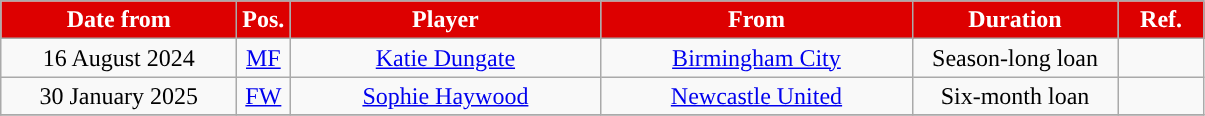<table class="wikitable" style="text-align:center;">
<tr>
<th style="background:#DD0000; color:#FFFFFF; width:150px;">Date from</th>
<th style="background:#DD0000; color:#FFFFFF; width:20px;">Pos.</th>
<th style="background:#DD0000; color:#FFFFFF; width:200px;">Player</th>
<th style="background:#DD0000; color:#FFFFFF; width:200px;">From</th>
<th style="background:#DD0000; color:#FFFFFF; width:130px;">Duration</th>
<th style="background:#DD0000; color:#FFFFFF; width:50px;">Ref.</th>
</tr>
<tr>
<td>16 August 2024</td>
<td><a href='#'>MF</a></td>
<td><a href='#'>Katie Dungate</a></td>
<td><a href='#'>Birmingham City</a></td>
<td>Season-long loan</td>
<td></td>
</tr>
<tr>
<td>30 January 2025</td>
<td><a href='#'>FW</a></td>
<td><a href='#'>Sophie Haywood</a></td>
<td><a href='#'>Newcastle United</a></td>
<td>Six-month loan</td>
<td></td>
</tr>
<tr>
</tr>
</table>
